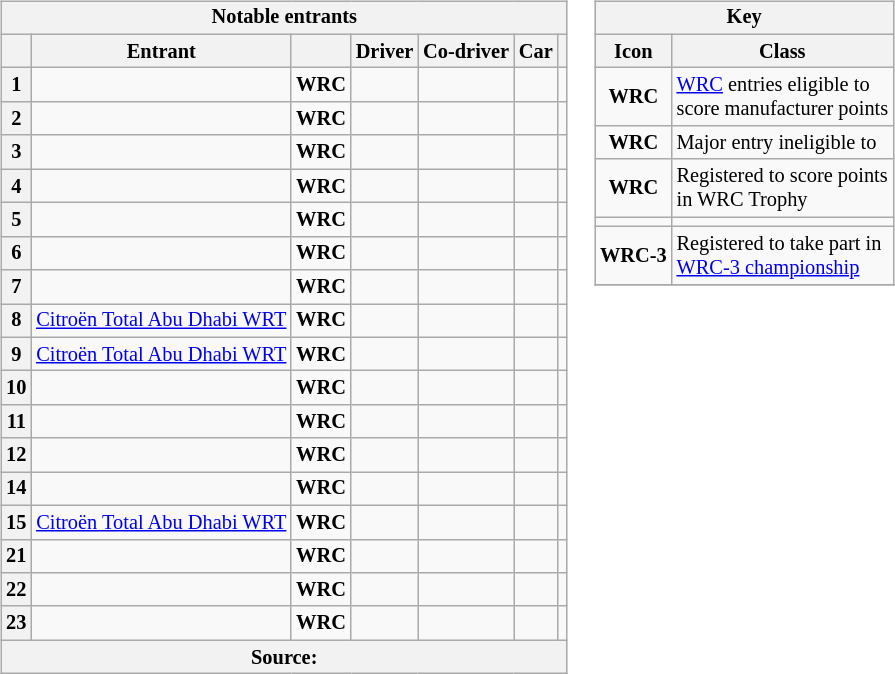<table>
<tr>
<td><br><table class="wikitable plainrowheaders sortable" style="font-size: 85%">
<tr>
<th scope=row colspan="7" style="text-align: center;"><strong>Notable entrants</strong></th>
</tr>
<tr>
<th scope=col></th>
<th scope=col>Entrant</th>
<th scope=col></th>
<th scope=col>Driver</th>
<th scope=col>Co-driver</th>
<th scope=col>Car</th>
<th scope=col></th>
</tr>
<tr>
<th scope=row style="text-align: center;">1</th>
<td></td>
<td align="center"><strong><span>WRC</span></strong></td>
<td></td>
<td></td>
<td></td>
<td align="center"></td>
</tr>
<tr>
<th scope=row style="text-align: center;">2</th>
<td></td>
<td align="center"><strong><span>WRC</span></strong></td>
<td></td>
<td></td>
<td></td>
<td align="center"></td>
</tr>
<tr>
<th scope=row style="text-align: center;">3</th>
<td></td>
<td align="center"><strong><span>WRC</span></strong></td>
<td></td>
<td></td>
<td></td>
<td align="center"></td>
</tr>
<tr>
<th scope=row style="text-align: center;">4</th>
<td></td>
<td align="center"><strong><span>WRC</span></strong></td>
<td></td>
<td></td>
<td></td>
<td align="center"></td>
</tr>
<tr>
<th scope=row style="text-align: center;">5</th>
<td></td>
<td align="center"><strong><span>WRC</span></strong></td>
<td></td>
<td></td>
<td></td>
<td align="center"></td>
</tr>
<tr>
<th scope=row style="text-align: center;">6</th>
<td></td>
<td align="center"><strong><span>WRC</span></strong></td>
<td></td>
<td></td>
<td></td>
<td align="center"></td>
</tr>
<tr>
<th scope=row style="text-align: center;">7</th>
<td></td>
<td align="center"><strong><span>WRC</span></strong></td>
<td></td>
<td></td>
<td></td>
<td align="center"></td>
</tr>
<tr>
<th scope=row style="text-align: center;">8</th>
<td> <a href='#'>Citroën Total Abu Dhabi WRT</a></td>
<td align="center"><strong><span>WRC</span></strong></td>
<td></td>
<td></td>
<td></td>
<td align="center"></td>
</tr>
<tr>
<th scope=row style="text-align: center;">9</th>
<td> <a href='#'>Citroën Total Abu Dhabi WRT</a></td>
<td align="center"><strong><span>WRC</span></strong></td>
<td></td>
<td></td>
<td></td>
<td align="center"></td>
</tr>
<tr>
<th scope=row style="text-align: center;">10</th>
<td></td>
<td align="center"><strong><span>WRC</span></strong></td>
<td></td>
<td></td>
<td></td>
<td align="center"></td>
</tr>
<tr>
<th scope=row style="text-align: center;">11</th>
<td></td>
<td align="center"><strong><span>WRC</span></strong></td>
<td></td>
<td></td>
<td></td>
<td align="center"></td>
</tr>
<tr>
<th scope=row style="text-align: center;">12</th>
<td></td>
<td align="center"><strong><span>WRC</span></strong></td>
<td></td>
<td></td>
<td></td>
<td align="center"></td>
</tr>
<tr>
<th scope=row style="text-align: center;">14</th>
<td></td>
<td align="center"><strong><span>WRC</span></strong></td>
<td></td>
<td></td>
<td></td>
<td align="center"></td>
</tr>
<tr>
<th scope=row style="text-align: center;">15</th>
<td> <a href='#'>Citroën Total Abu Dhabi WRT</a></td>
<td align="center"><strong><span>WRC</span></strong></td>
<td></td>
<td></td>
<td></td>
<td align="center"></td>
</tr>
<tr>
<th scope=row style="text-align: center;">21</th>
<td></td>
<td align="center"><strong><span>WRC</span></strong></td>
<td></td>
<td></td>
<td></td>
<td align="center"></td>
</tr>
<tr>
<th scope=row style="text-align: center;">22</th>
<td></td>
<td align="center"><strong><span>WRC</span></strong></td>
<td></td>
<td></td>
<td></td>
<td align="center"></td>
</tr>
<tr>
<th scope=row style="text-align: center;">23</th>
<td></td>
<td align="center"><strong><span>WRC</span></strong></td>
<td></td>
<td></td>
<td></td>
<td align="center"></td>
</tr>
<tr>
<th colspan="7">Source:</th>
</tr>
</table>
</td>
<td valign="top"><br><table align="right" class="wikitable" style="font-size: 85%;">
<tr>
<th colspan="2">Key</th>
</tr>
<tr>
<th>Icon</th>
<th>Class</th>
</tr>
<tr>
<td align="center"><strong><span>WRC</span></strong></td>
<td><a href='#'>WRC</a> entries eligible to<br>score manufacturer points</td>
</tr>
<tr>
<td align="center"><strong><span>WRC</span></strong></td>
<td>Major entry ineligible to<br></td>
</tr>
<tr>
<td align="center"><strong><span>WRC</span></strong></td>
<td>Registered to score points<br> in WRC Trophy</td>
</tr>
<tr>
<td align="center"><strong><span></span></strong></td>
<td></td>
</tr>
<tr>
<td align="center"><strong><span>WRC-3</span></strong></td>
<td>Registered to take part in<br><a href='#'>WRC-3 championship</a></td>
</tr>
<tr>
</tr>
</table>
</td>
</tr>
</table>
